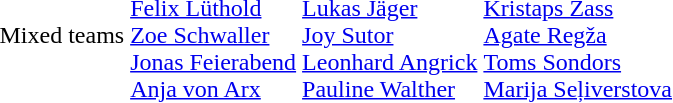<table>
<tr>
<td>Mixed teams</td>
<td><br><a href='#'>Felix Lüthold</a><br><a href='#'>Zoe Schwaller</a><br><a href='#'>Jonas Feierabend</a><br><a href='#'>Anja von Arx</a></td>
<td><br><a href='#'>Lukas Jäger</a><br><a href='#'>Joy Sutor</a><br><a href='#'>Leonhard Angrick</a><br><a href='#'>Pauline Walther</a></td>
<td><br><a href='#'>Kristaps Zass</a><br><a href='#'>Agate Regža</a><br><a href='#'>Toms Sondors</a><br><a href='#'>Marija Seļiverstova</a></td>
</tr>
</table>
